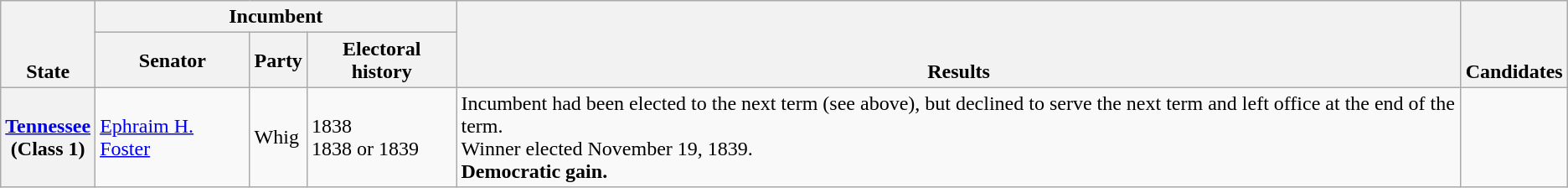<table class=wikitable>
<tr valign=bottom>
<th rowspan=2>State</th>
<th colspan=3>Incumbent</th>
<th rowspan=2>Results</th>
<th rowspan=2>Candidates</th>
</tr>
<tr>
<th>Senator</th>
<th>Party</th>
<th>Electoral history</th>
</tr>
<tr>
<th><a href='#'>Tennessee</a><br>(Class 1)</th>
<td><a href='#'>Ephraim H. Foster</a></td>
<td>Whig</td>
<td>1838 <br>1838 or 1839</td>
<td>Incumbent had been elected to the next term (see above), but declined to serve the next term and left office at the end of the term.<br>Winner elected November 19, 1839.<br><strong>Democratic gain.</strong></td>
<td nowrap></td>
</tr>
</table>
